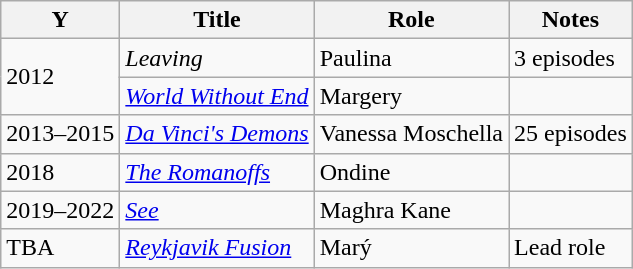<table class="wikitable">
<tr>
<th>Y</th>
<th>Title</th>
<th>Role</th>
<th>Notes</th>
</tr>
<tr>
<td rowspan=2>2012</td>
<td><em>Leaving</em></td>
<td>Paulina</td>
<td>3 episodes</td>
</tr>
<tr>
<td><em><a href='#'>World Without End</a></em></td>
<td>Margery</td>
<td></td>
</tr>
<tr>
<td>2013–2015</td>
<td><em><a href='#'>Da Vinci's Demons</a></em></td>
<td>Vanessa Moschella</td>
<td>25 episodes</td>
</tr>
<tr>
<td>2018</td>
<td><em><a href='#'>The Romanoffs</a></em></td>
<td>Ondine</td>
<td></td>
</tr>
<tr>
<td>2019–2022</td>
<td><em><a href='#'>See</a></em></td>
<td>Maghra Kane</td>
<td></td>
</tr>
<tr>
<td>TBA</td>
<td><em><a href='#'>Reykjavik Fusion</a></em></td>
<td>Marý</td>
<td>Lead role</td>
</tr>
</table>
